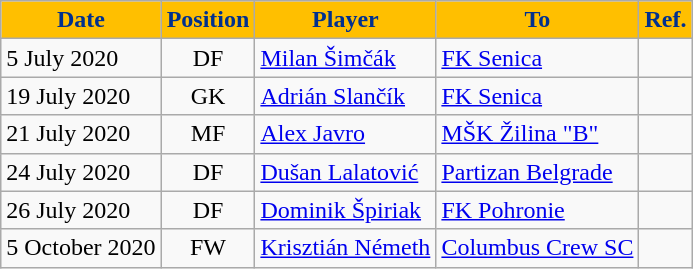<table class="wikitable sortable">
<tr>
<th style="background:#FFBF00; color:#00308F;"><strong>Date</strong></th>
<th style="background:#FFBF00; color:#00308F;"><strong>Position</strong></th>
<th style="background:#FFBF00; color:#00308F;"><strong>Player</strong></th>
<th style="background:#FFBF00; color:#00308F;"><strong>To</strong></th>
<th style="background:#FFBF00; color:#00308F;"><strong>Ref.</strong></th>
</tr>
<tr>
<td>5 July 2020</td>
<td style="text-align:center;">DF</td>
<td style="text-align:left;"> <a href='#'>Milan Šimčák</a></td>
<td style="text-align:left;"> <a href='#'>FK Senica</a></td>
<td></td>
</tr>
<tr>
<td>19 July 2020</td>
<td style="text-align:center;">GK</td>
<td style="text-align:left;"> <a href='#'>Adrián Slančík</a></td>
<td style="text-align:left;"> <a href='#'>FK Senica</a></td>
<td></td>
</tr>
<tr>
<td>21 July 2020</td>
<td style="text-align:center;">MF</td>
<td style="text-align:left;"> <a href='#'>Alex Javro</a></td>
<td style="text-align:left;"> <a href='#'>MŠK Žilina "B"</a></td>
<td></td>
</tr>
<tr>
<td>24 July 2020</td>
<td style="text-align:center;">DF</td>
<td style="text-align:left;"> <a href='#'>Dušan Lalatović</a></td>
<td style="text-align:left;"> <a href='#'>Partizan Belgrade</a></td>
<td></td>
</tr>
<tr>
<td>26 July 2020</td>
<td style="text-align:center;">DF</td>
<td style="text-align:left;"> <a href='#'>Dominik Špiriak</a></td>
<td style="text-align:left;"> <a href='#'>FK Pohronie</a></td>
<td></td>
</tr>
<tr>
<td>5 October 2020</td>
<td style="text-align:center;">FW</td>
<td style="text-align:left;"> <a href='#'>Krisztián Németh</a></td>
<td style="text-align:left;"> <a href='#'>Columbus Crew SC</a></td>
<td></td>
</tr>
</table>
